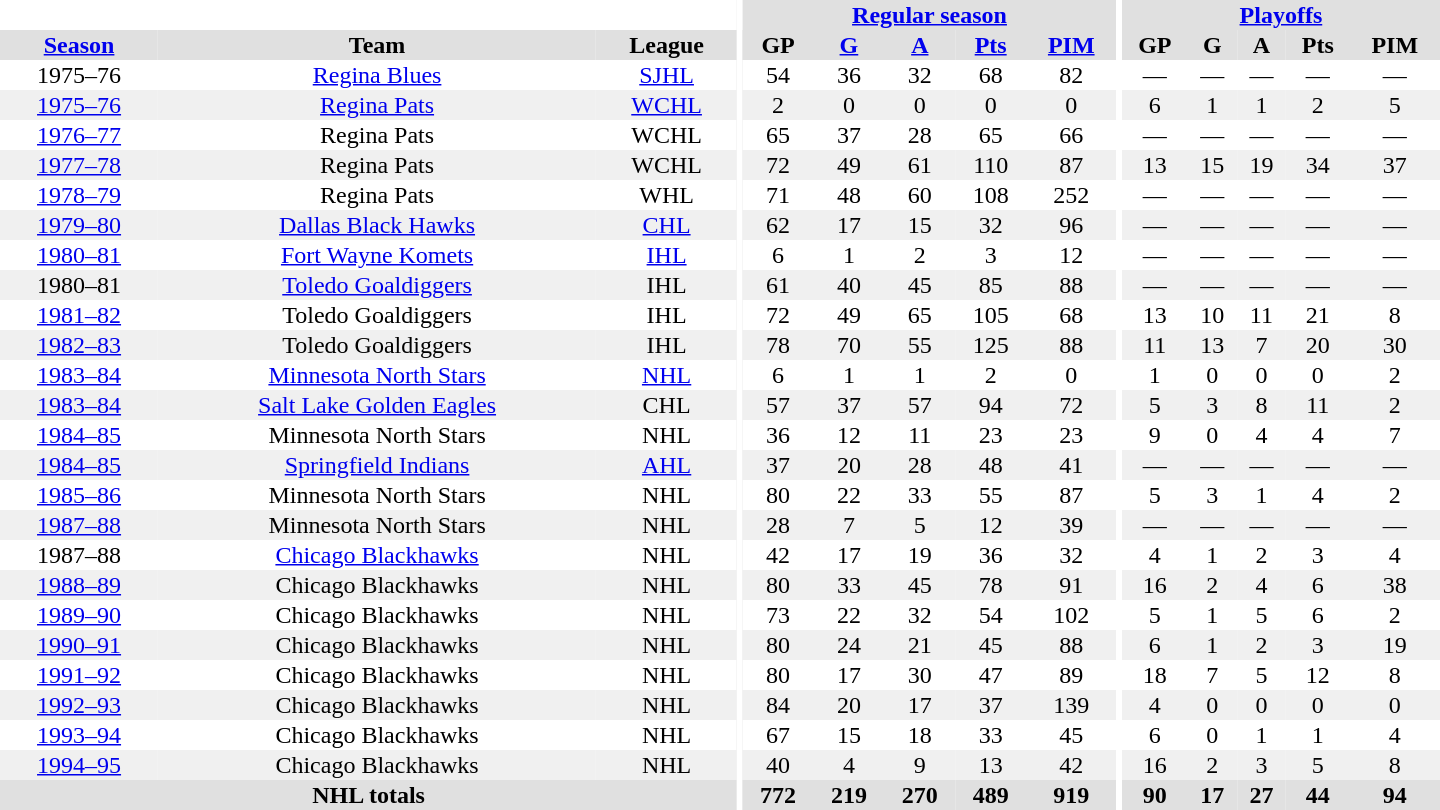<table border="0" cellpadding="1" cellspacing="0" style="text-align:center; width:60em">
<tr bgcolor="#e0e0e0">
<th colspan="3" bgcolor="#ffffff"></th>
<th rowspan="100" bgcolor="#ffffff"></th>
<th colspan="5"><a href='#'>Regular season</a></th>
<th rowspan="100" bgcolor="#ffffff"></th>
<th colspan="5"><a href='#'>Playoffs</a></th>
</tr>
<tr bgcolor="#e0e0e0">
<th><a href='#'>Season</a></th>
<th>Team</th>
<th>League</th>
<th>GP</th>
<th><a href='#'>G</a></th>
<th><a href='#'>A</a></th>
<th><a href='#'>Pts</a></th>
<th><a href='#'>PIM</a></th>
<th>GP</th>
<th>G</th>
<th>A</th>
<th>Pts</th>
<th>PIM</th>
</tr>
<tr>
<td>1975–76</td>
<td><a href='#'>Regina Blues</a></td>
<td><a href='#'>SJHL</a></td>
<td>54</td>
<td>36</td>
<td>32</td>
<td>68</td>
<td>82</td>
<td>—</td>
<td>—</td>
<td>—</td>
<td>—</td>
<td>—</td>
</tr>
<tr bgcolor="#f0f0f0">
<td><a href='#'>1975–76</a></td>
<td><a href='#'>Regina Pats</a></td>
<td><a href='#'>WCHL</a></td>
<td>2</td>
<td>0</td>
<td>0</td>
<td>0</td>
<td>0</td>
<td>6</td>
<td>1</td>
<td>1</td>
<td>2</td>
<td>5</td>
</tr>
<tr>
<td><a href='#'>1976–77</a></td>
<td>Regina Pats</td>
<td>WCHL</td>
<td>65</td>
<td>37</td>
<td>28</td>
<td>65</td>
<td>66</td>
<td>—</td>
<td>—</td>
<td>—</td>
<td>—</td>
<td>—</td>
</tr>
<tr bgcolor="#f0f0f0">
<td><a href='#'>1977–78</a></td>
<td>Regina Pats</td>
<td>WCHL</td>
<td>72</td>
<td>49</td>
<td>61</td>
<td>110</td>
<td>87</td>
<td>13</td>
<td>15</td>
<td>19</td>
<td>34</td>
<td>37</td>
</tr>
<tr>
<td><a href='#'>1978–79</a></td>
<td>Regina Pats</td>
<td>WHL</td>
<td>71</td>
<td>48</td>
<td>60</td>
<td>108</td>
<td>252</td>
<td>—</td>
<td>—</td>
<td>—</td>
<td>—</td>
<td>—</td>
</tr>
<tr bgcolor="#f0f0f0">
<td><a href='#'>1979–80</a></td>
<td><a href='#'>Dallas Black Hawks</a></td>
<td><a href='#'>CHL</a></td>
<td>62</td>
<td>17</td>
<td>15</td>
<td>32</td>
<td>96</td>
<td>—</td>
<td>—</td>
<td>—</td>
<td>—</td>
<td>—</td>
</tr>
<tr>
<td><a href='#'>1980–81</a></td>
<td><a href='#'>Fort Wayne Komets</a></td>
<td><a href='#'>IHL</a></td>
<td>6</td>
<td>1</td>
<td>2</td>
<td>3</td>
<td>12</td>
<td>—</td>
<td>—</td>
<td>—</td>
<td>—</td>
<td>—</td>
</tr>
<tr bgcolor="#f0f0f0">
<td>1980–81</td>
<td><a href='#'>Toledo Goaldiggers</a></td>
<td>IHL</td>
<td>61</td>
<td>40</td>
<td>45</td>
<td>85</td>
<td>88</td>
<td>—</td>
<td>—</td>
<td>—</td>
<td>—</td>
<td>—</td>
</tr>
<tr>
<td><a href='#'>1981–82</a></td>
<td>Toledo Goaldiggers</td>
<td>IHL</td>
<td>72</td>
<td>49</td>
<td>65</td>
<td>105</td>
<td>68</td>
<td>13</td>
<td>10</td>
<td>11</td>
<td>21</td>
<td>8</td>
</tr>
<tr bgcolor="#f0f0f0">
<td><a href='#'>1982–83</a></td>
<td>Toledo Goaldiggers</td>
<td>IHL</td>
<td>78</td>
<td>70</td>
<td>55</td>
<td>125</td>
<td>88</td>
<td>11</td>
<td>13</td>
<td>7</td>
<td>20</td>
<td>30</td>
</tr>
<tr>
<td><a href='#'>1983–84</a></td>
<td><a href='#'>Minnesota North Stars</a></td>
<td><a href='#'>NHL</a></td>
<td>6</td>
<td>1</td>
<td>1</td>
<td>2</td>
<td>0</td>
<td>1</td>
<td>0</td>
<td>0</td>
<td>0</td>
<td>2</td>
</tr>
<tr bgcolor="#f0f0f0">
<td><a href='#'>1983–84</a></td>
<td><a href='#'>Salt Lake Golden Eagles</a></td>
<td>CHL</td>
<td>57</td>
<td>37</td>
<td>57</td>
<td>94</td>
<td>72</td>
<td>5</td>
<td>3</td>
<td>8</td>
<td>11</td>
<td>2</td>
</tr>
<tr>
<td><a href='#'>1984–85</a></td>
<td>Minnesota North Stars</td>
<td>NHL</td>
<td>36</td>
<td>12</td>
<td>11</td>
<td>23</td>
<td>23</td>
<td>9</td>
<td>0</td>
<td>4</td>
<td>4</td>
<td>7</td>
</tr>
<tr bgcolor="#f0f0f0">
<td><a href='#'>1984–85</a></td>
<td><a href='#'>Springfield Indians</a></td>
<td><a href='#'>AHL</a></td>
<td>37</td>
<td>20</td>
<td>28</td>
<td>48</td>
<td>41</td>
<td>—</td>
<td>—</td>
<td>—</td>
<td>—</td>
<td>—</td>
</tr>
<tr>
<td><a href='#'>1985–86</a></td>
<td>Minnesota North Stars</td>
<td>NHL</td>
<td>80</td>
<td>22</td>
<td>33</td>
<td>55</td>
<td>87</td>
<td>5</td>
<td>3</td>
<td>1</td>
<td>4</td>
<td>2</td>
</tr>
<tr bgcolor="#f0f0f0">
<td><a href='#'>1987–88</a></td>
<td>Minnesota North Stars</td>
<td>NHL</td>
<td>28</td>
<td>7</td>
<td>5</td>
<td>12</td>
<td>39</td>
<td>—</td>
<td>—</td>
<td>—</td>
<td>—</td>
<td>—</td>
</tr>
<tr>
<td>1987–88</td>
<td><a href='#'>Chicago Blackhawks</a></td>
<td>NHL</td>
<td>42</td>
<td>17</td>
<td>19</td>
<td>36</td>
<td>32</td>
<td>4</td>
<td>1</td>
<td>2</td>
<td>3</td>
<td>4</td>
</tr>
<tr bgcolor="#f0f0f0">
<td><a href='#'>1988–89</a></td>
<td>Chicago Blackhawks</td>
<td>NHL</td>
<td>80</td>
<td>33</td>
<td>45</td>
<td>78</td>
<td>91</td>
<td>16</td>
<td>2</td>
<td>4</td>
<td>6</td>
<td>38</td>
</tr>
<tr>
<td><a href='#'>1989–90</a></td>
<td>Chicago Blackhawks</td>
<td>NHL</td>
<td>73</td>
<td>22</td>
<td>32</td>
<td>54</td>
<td>102</td>
<td>5</td>
<td>1</td>
<td>5</td>
<td>6</td>
<td>2</td>
</tr>
<tr bgcolor="#f0f0f0">
<td><a href='#'>1990–91</a></td>
<td>Chicago Blackhawks</td>
<td>NHL</td>
<td>80</td>
<td>24</td>
<td>21</td>
<td>45</td>
<td>88</td>
<td>6</td>
<td>1</td>
<td>2</td>
<td>3</td>
<td>19</td>
</tr>
<tr>
<td><a href='#'>1991–92</a></td>
<td>Chicago Blackhawks</td>
<td>NHL</td>
<td>80</td>
<td>17</td>
<td>30</td>
<td>47</td>
<td>89</td>
<td>18</td>
<td>7</td>
<td>5</td>
<td>12</td>
<td>8</td>
</tr>
<tr bgcolor="#f0f0f0">
<td><a href='#'>1992–93</a></td>
<td>Chicago Blackhawks</td>
<td>NHL</td>
<td>84</td>
<td>20</td>
<td>17</td>
<td>37</td>
<td>139</td>
<td>4</td>
<td>0</td>
<td>0</td>
<td>0</td>
<td>0</td>
</tr>
<tr>
<td><a href='#'>1993–94</a></td>
<td>Chicago Blackhawks</td>
<td>NHL</td>
<td>67</td>
<td>15</td>
<td>18</td>
<td>33</td>
<td>45</td>
<td>6</td>
<td>0</td>
<td>1</td>
<td>1</td>
<td>4</td>
</tr>
<tr bgcolor="#f0f0f0">
<td><a href='#'>1994–95</a></td>
<td>Chicago Blackhawks</td>
<td>NHL</td>
<td>40</td>
<td>4</td>
<td>9</td>
<td>13</td>
<td>42</td>
<td>16</td>
<td>2</td>
<td>3</td>
<td>5</td>
<td>8</td>
</tr>
<tr bgcolor="#e0e0e0">
<th colspan="3">NHL totals</th>
<th>772</th>
<th>219</th>
<th>270</th>
<th>489</th>
<th>919</th>
<th>90</th>
<th>17</th>
<th>27</th>
<th>44</th>
<th>94</th>
</tr>
</table>
